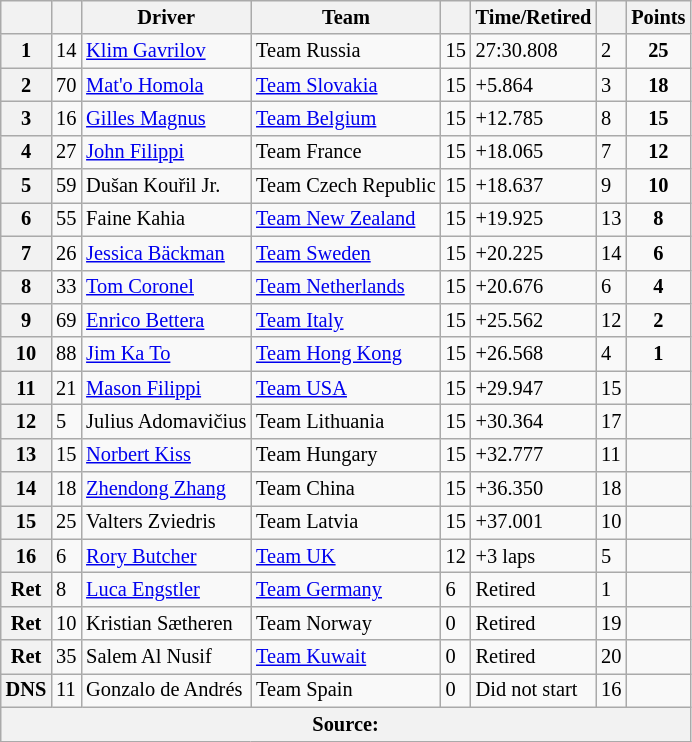<table class="wikitable" style="font-size:85%;">
<tr>
<th scope="col"></th>
<th scope="col"></th>
<th scope="col">Driver</th>
<th scope="col">Team</th>
<th scope="col"></th>
<th scope="col">Time/Retired</th>
<th scope="col"></th>
<th scope="col">Points</th>
</tr>
<tr>
<th>1</th>
<td>14</td>
<td><a href='#'>Klim Gavrilov</a></td>
<td> Team Russia</td>
<td>15</td>
<td>27:30.808</td>
<td>2</td>
<td align=center><strong>25</strong></td>
</tr>
<tr>
<th>2</th>
<td>70</td>
<td><a href='#'>Mat'o Homola</a></td>
<td> <a href='#'>Team Slovakia</a></td>
<td>15</td>
<td>+5.864</td>
<td>3</td>
<td align=center><strong>18</strong></td>
</tr>
<tr>
<th>3</th>
<td>16</td>
<td><a href='#'>Gilles Magnus</a></td>
<td> <a href='#'>Team Belgium</a></td>
<td>15</td>
<td>+12.785</td>
<td>8</td>
<td align=center><strong>15</strong></td>
</tr>
<tr>
<th>4</th>
<td>27</td>
<td><a href='#'>John Filippi</a></td>
<td> Team France</td>
<td>15</td>
<td>+18.065</td>
<td>7</td>
<td align=center><strong>12</strong></td>
</tr>
<tr>
<th>5</th>
<td>59</td>
<td>Dušan Kouřil Jr.</td>
<td> Team Czech Republic</td>
<td>15</td>
<td>+18.637</td>
<td>9</td>
<td align=center><strong>10</strong></td>
</tr>
<tr>
<th>6</th>
<td>55</td>
<td>Faine Kahia</td>
<td> <a href='#'>Team New Zealand</a></td>
<td>15</td>
<td>+19.925</td>
<td>13</td>
<td align=center><strong>8</strong></td>
</tr>
<tr>
<th>7</th>
<td>26</td>
<td><a href='#'>Jessica Bäckman</a></td>
<td> <a href='#'>Team Sweden</a></td>
<td>15</td>
<td>+20.225</td>
<td>14</td>
<td align=center><strong>6</strong></td>
</tr>
<tr>
<th>8</th>
<td>33</td>
<td><a href='#'>Tom Coronel</a></td>
<td> <a href='#'>Team Netherlands</a></td>
<td>15</td>
<td>+20.676</td>
<td>6</td>
<td align=center><strong>4</strong></td>
</tr>
<tr>
<th>9</th>
<td>69</td>
<td><a href='#'>Enrico Bettera</a></td>
<td> <a href='#'>Team Italy</a></td>
<td>15</td>
<td>+25.562</td>
<td>12</td>
<td align=center><strong>2</strong></td>
</tr>
<tr>
<th>10</th>
<td>88</td>
<td><a href='#'>Jim Ka To</a></td>
<td> <a href='#'>Team Hong Kong</a></td>
<td>15</td>
<td>+26.568</td>
<td>4</td>
<td align=center><strong>1</strong></td>
</tr>
<tr>
<th>11</th>
<td>21</td>
<td><a href='#'>Mason Filippi</a></td>
<td> <a href='#'>Team USA</a></td>
<td>15</td>
<td>+29.947</td>
<td>15</td>
<td></td>
</tr>
<tr>
<th>12</th>
<td>5</td>
<td>Julius Adomavičius</td>
<td> Team Lithuania</td>
<td>15</td>
<td>+30.364</td>
<td>17</td>
<td></td>
</tr>
<tr>
<th>13</th>
<td>15</td>
<td><a href='#'>Norbert Kiss</a></td>
<td> Team Hungary</td>
<td>15</td>
<td>+32.777</td>
<td>11</td>
<td></td>
</tr>
<tr>
<th>14</th>
<td>18</td>
<td><a href='#'>Zhendong Zhang</a></td>
<td> Team China</td>
<td>15</td>
<td>+36.350</td>
<td>18</td>
<td></td>
</tr>
<tr>
<th>15</th>
<td>25</td>
<td>Valters Zviedris</td>
<td> Team Latvia</td>
<td>15</td>
<td>+37.001</td>
<td>10</td>
<td></td>
</tr>
<tr>
<th>16</th>
<td>6</td>
<td><a href='#'>Rory Butcher</a></td>
<td> <a href='#'>Team UK</a></td>
<td>12</td>
<td>+3 laps</td>
<td>5</td>
<td></td>
</tr>
<tr>
<th>Ret</th>
<td>8</td>
<td><a href='#'>Luca Engstler</a></td>
<td> <a href='#'>Team Germany</a></td>
<td>6</td>
<td>Retired</td>
<td>1</td>
<td></td>
</tr>
<tr>
<th>Ret</th>
<td>10</td>
<td>Kristian Sætheren</td>
<td> Team Norway</td>
<td>0</td>
<td>Retired</td>
<td>19</td>
<td></td>
</tr>
<tr>
<th>Ret</th>
<td>35</td>
<td>Salem Al Nusif</td>
<td> <a href='#'>Team Kuwait</a></td>
<td>0</td>
<td>Retired</td>
<td>20</td>
<td></td>
</tr>
<tr>
<th>DNS</th>
<td>11</td>
<td>Gonzalo de Andrés</td>
<td> Team Spain</td>
<td>0</td>
<td>Did not start</td>
<td>16</td>
<td></td>
</tr>
<tr class="sortbottom">
<th colspan=8>Source:</th>
</tr>
</table>
